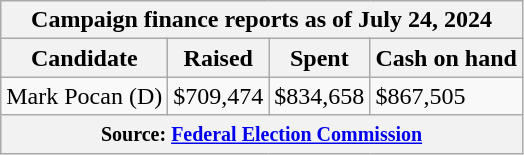<table class="wikitable sortable">
<tr>
<th colspan=4>Campaign finance reports as of July 24, 2024</th>
</tr>
<tr style="text-align:center;">
<th>Candidate</th>
<th>Raised</th>
<th>Spent</th>
<th>Cash on hand</th>
</tr>
<tr>
<td>Mark Pocan (D)</td>
<td>$709,474</td>
<td>$834,658</td>
<td>$867,505</td>
</tr>
<tr>
<th colspan="4"><small>Source: <a href='#'>Federal Election Commission</a></small></th>
</tr>
</table>
